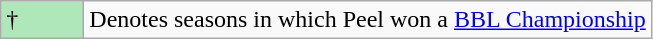<table class="wikitable">
<tr>
<td style="background:#afe6ba; width:3em;">†</td>
<td>Denotes seasons in which Peel won a <a href='#'>BBL Championship</a></td>
</tr>
</table>
